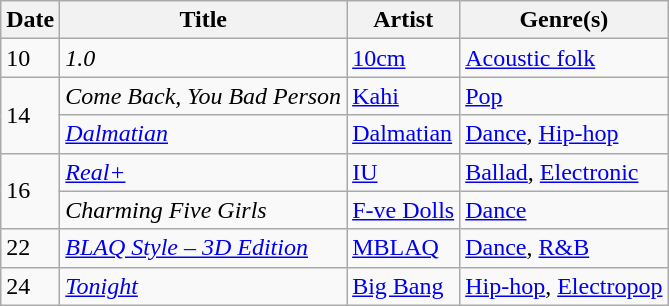<table class="wikitable" style="text-align: left;">
<tr>
<th>Date</th>
<th>Title</th>
<th>Artist</th>
<th>Genre(s)</th>
</tr>
<tr>
<td rowspan="1">10</td>
<td><em>1.0</em></td>
<td><a href='#'>10cm</a></td>
<td><a href='#'>Acoustic folk</a></td>
</tr>
<tr>
<td rowspan="2">14</td>
<td><em>Come Back, You Bad Person</em></td>
<td><a href='#'>Kahi</a></td>
<td><a href='#'>Pop</a></td>
</tr>
<tr>
<td><em><a href='#'>Dalmatian</a></em></td>
<td><a href='#'>Dalmatian</a></td>
<td><a href='#'>Dance</a>, <a href='#'>Hip-hop</a></td>
</tr>
<tr>
<td rowspan="2">16</td>
<td><em><a href='#'>Real+</a></em></td>
<td><a href='#'>IU</a></td>
<td><a href='#'>Ballad</a>, <a href='#'>Electronic</a></td>
</tr>
<tr>
<td><em>Charming Five Girls</em></td>
<td><a href='#'>F-ve Dolls</a></td>
<td><a href='#'>Dance</a></td>
</tr>
<tr>
<td rowspan="1">22</td>
<td><em> <a href='#'>BLAQ Style – 3D Edition</a></em></td>
<td><a href='#'>MBLAQ</a></td>
<td><a href='#'>Dance</a>, <a href='#'>R&B</a></td>
</tr>
<tr>
<td rowspan="1">24</td>
<td><em><a href='#'>Tonight</a></em></td>
<td><a href='#'>Big Bang</a></td>
<td><a href='#'>Hip-hop</a>, <a href='#'>Electropop</a></td>
</tr>
</table>
